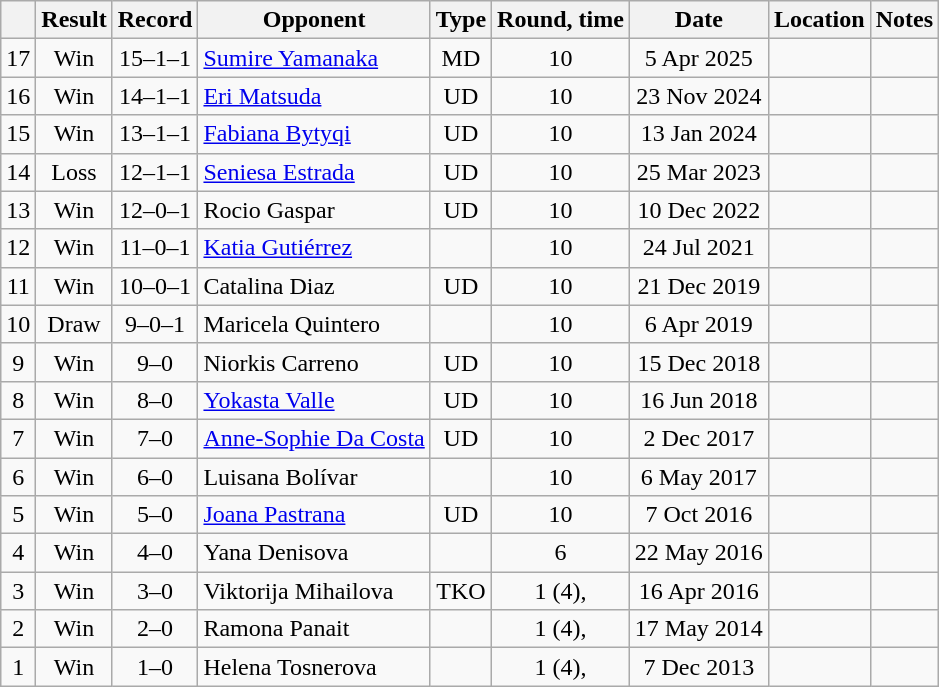<table class=wikitable style=text-align:center>
<tr>
<th></th>
<th>Result</th>
<th>Record</th>
<th>Opponent</th>
<th>Type</th>
<th>Round, time</th>
<th>Date</th>
<th>Location</th>
<th>Notes</th>
</tr>
<tr>
<td>17</td>
<td>Win</td>
<td>15–1–1</td>
<td align=left><a href='#'>Sumire Yamanaka</a></td>
<td>MD</td>
<td>10</td>
<td>5 Apr 2025</td>
<td align=left></td>
<td align=left></td>
</tr>
<tr>
<td>16</td>
<td>Win</td>
<td>14–1–1</td>
<td align=left><a href='#'>Eri Matsuda</a></td>
<td>UD</td>
<td>10</td>
<td>23 Nov 2024</td>
<td align=left></td>
<td align=left></td>
</tr>
<tr>
<td>15</td>
<td>Win</td>
<td>13–1–1</td>
<td align=left><a href='#'>Fabiana Bytyqi</a></td>
<td>UD</td>
<td>10</td>
<td>13 Jan 2024</td>
<td align=left></td>
<td align=left></td>
</tr>
<tr>
<td>14</td>
<td>Loss</td>
<td>12–1–1</td>
<td align=left><a href='#'>Seniesa Estrada</a></td>
<td>UD</td>
<td>10</td>
<td>25 Mar 2023</td>
<td align=left></td>
<td align=left></td>
</tr>
<tr>
<td>13</td>
<td>Win</td>
<td>12–0–1</td>
<td align=left>Rocio Gaspar</td>
<td>UD</td>
<td>10</td>
<td>10 Dec 2022</td>
<td align=left></td>
<td align=left></td>
</tr>
<tr>
<td>12</td>
<td>Win</td>
<td>11–0–1</td>
<td align=left><a href='#'>Katia Gutiérrez</a></td>
<td></td>
<td>10</td>
<td>24 Jul 2021</td>
<td align=left></td>
<td align=left></td>
</tr>
<tr>
<td>11</td>
<td>Win</td>
<td>10–0–1</td>
<td align=left>Catalina Diaz</td>
<td>UD</td>
<td>10</td>
<td>21 Dec 2019</td>
<td align=left></td>
<td align=left></td>
</tr>
<tr>
<td>10</td>
<td>Draw</td>
<td>9–0–1</td>
<td align=left>Maricela Quintero</td>
<td></td>
<td>10</td>
<td>6 Apr 2019</td>
<td align=left></td>
<td align=left></td>
</tr>
<tr>
<td>9</td>
<td>Win</td>
<td>9–0</td>
<td align=left>Niorkis Carreno</td>
<td>UD</td>
<td>10</td>
<td>15 Dec 2018</td>
<td align=left></td>
<td align=left></td>
</tr>
<tr>
<td>8</td>
<td>Win</td>
<td>8–0</td>
<td align=left><a href='#'>Yokasta Valle</a></td>
<td>UD</td>
<td>10</td>
<td>16 Jun 2018</td>
<td align=left></td>
<td align=left></td>
</tr>
<tr>
<td>7</td>
<td>Win</td>
<td>7–0</td>
<td align=left><a href='#'>Anne-Sophie Da Costa</a></td>
<td>UD</td>
<td>10</td>
<td>2 Dec 2017</td>
<td align=left></td>
<td align=left></td>
</tr>
<tr>
<td>6</td>
<td>Win</td>
<td>6–0</td>
<td align=left>Luisana Bolívar</td>
<td></td>
<td>10</td>
<td>6 May 2017</td>
<td align=left></td>
<td align=left></td>
</tr>
<tr>
<td>5</td>
<td>Win</td>
<td>5–0</td>
<td align=left><a href='#'>Joana Pastrana</a></td>
<td>UD</td>
<td>10</td>
<td>7 Oct 2016</td>
<td align=left></td>
<td align=left></td>
</tr>
<tr>
<td>4</td>
<td>Win</td>
<td>4–0</td>
<td align=left>Yana Denisova</td>
<td></td>
<td>6</td>
<td>22 May 2016</td>
<td align=left></td>
<td align=left></td>
</tr>
<tr>
<td>3</td>
<td>Win</td>
<td>3–0</td>
<td align=left>Viktorija Mihailova</td>
<td>TKO</td>
<td>1 (4), </td>
<td>16 Apr 2016</td>
<td align=left></td>
<td align=left></td>
</tr>
<tr>
<td>2</td>
<td>Win</td>
<td>2–0</td>
<td align=left>Ramona Panait</td>
<td></td>
<td>1 (4), </td>
<td>17 May 2014</td>
<td align=left></td>
<td align=left></td>
</tr>
<tr>
<td>1</td>
<td>Win</td>
<td>1–0</td>
<td align=left>Helena Tosnerova</td>
<td></td>
<td>1 (4), </td>
<td>7 Dec 2013</td>
<td align=left></td>
<td align=left></td>
</tr>
</table>
